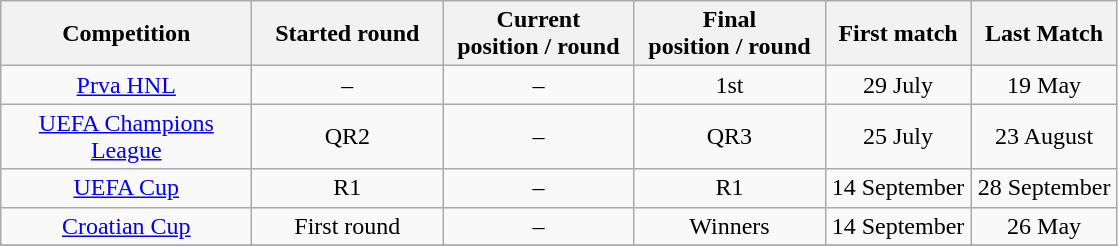<table class="wikitable" style="text-align: center;">
<tr>
<th width="160">Competition</th>
<th width="120">Started round</th>
<th width="120">Current<br>position / round</th>
<th width="120">Final<br>position / round</th>
<th width="90">First match</th>
<th width="90">Last Match</th>
</tr>
<tr>
<td><a href='#'>Prva HNL</a></td>
<td>–</td>
<td>–</td>
<td>1st</td>
<td>29 July</td>
<td>19 May</td>
</tr>
<tr>
<td><a href='#'>UEFA Champions League</a></td>
<td>QR2</td>
<td>–</td>
<td>QR3</td>
<td>25 July</td>
<td>23 August</td>
</tr>
<tr>
<td><a href='#'>UEFA Cup</a></td>
<td>R1</td>
<td>–</td>
<td>R1</td>
<td>14 September</td>
<td>28 September</td>
</tr>
<tr>
<td><a href='#'>Croatian Cup</a></td>
<td>First round</td>
<td>–</td>
<td>Winners</td>
<td>14 September</td>
<td>26 May</td>
</tr>
<tr>
</tr>
</table>
